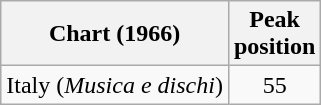<table class="wikitable sortable">
<tr>
<th align="left">Chart (1966)</th>
<th align="left">Peak<br>position</th>
</tr>
<tr>
<td align="left">Italy (<em>Musica e dischi</em>)</td>
<td align="center">55</td>
</tr>
</table>
